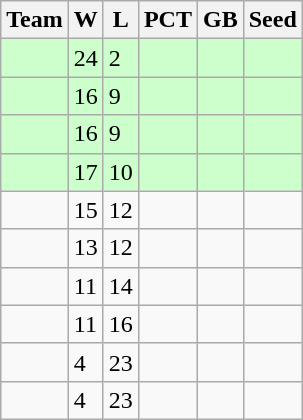<table class=wikitable>
<tr>
<th>Team</th>
<th>W</th>
<th>L</th>
<th>PCT</th>
<th>GB</th>
<th>Seed</th>
</tr>
<tr bgcolor=#ccffcc>
<td></td>
<td>24</td>
<td>2</td>
<td></td>
<td></td>
<td></td>
</tr>
<tr bgcolor=#ccffcc>
<td></td>
<td>16</td>
<td>9</td>
<td></td>
<td></td>
<td></td>
</tr>
<tr bgcolor=#ccffcc>
<td></td>
<td>16</td>
<td>9</td>
<td></td>
<td></td>
<td></td>
</tr>
<tr bgcolor=#ccffcc>
<td></td>
<td>17</td>
<td>10</td>
<td></td>
<td></td>
<td></td>
</tr>
<tr>
<td></td>
<td>15</td>
<td>12</td>
<td></td>
<td></td>
<td></td>
</tr>
<tr>
<td></td>
<td>13</td>
<td>12</td>
<td></td>
<td></td>
<td></td>
</tr>
<tr>
<td></td>
<td>11</td>
<td>14</td>
<td></td>
<td></td>
<td></td>
</tr>
<tr>
<td></td>
<td>11</td>
<td>16</td>
<td></td>
<td></td>
<td></td>
</tr>
<tr>
<td></td>
<td>4</td>
<td>23</td>
<td></td>
<td></td>
<td></td>
</tr>
<tr>
<td></td>
<td>4</td>
<td>23</td>
<td></td>
<td></td>
<td></td>
</tr>
</table>
